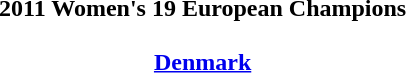<table width=95%>
<tr align=center>
<td><strong>2011 Women's 19 European Champions</strong><br><br><strong><a href='#'>Denmark</a></strong>
</td>
</tr>
</table>
